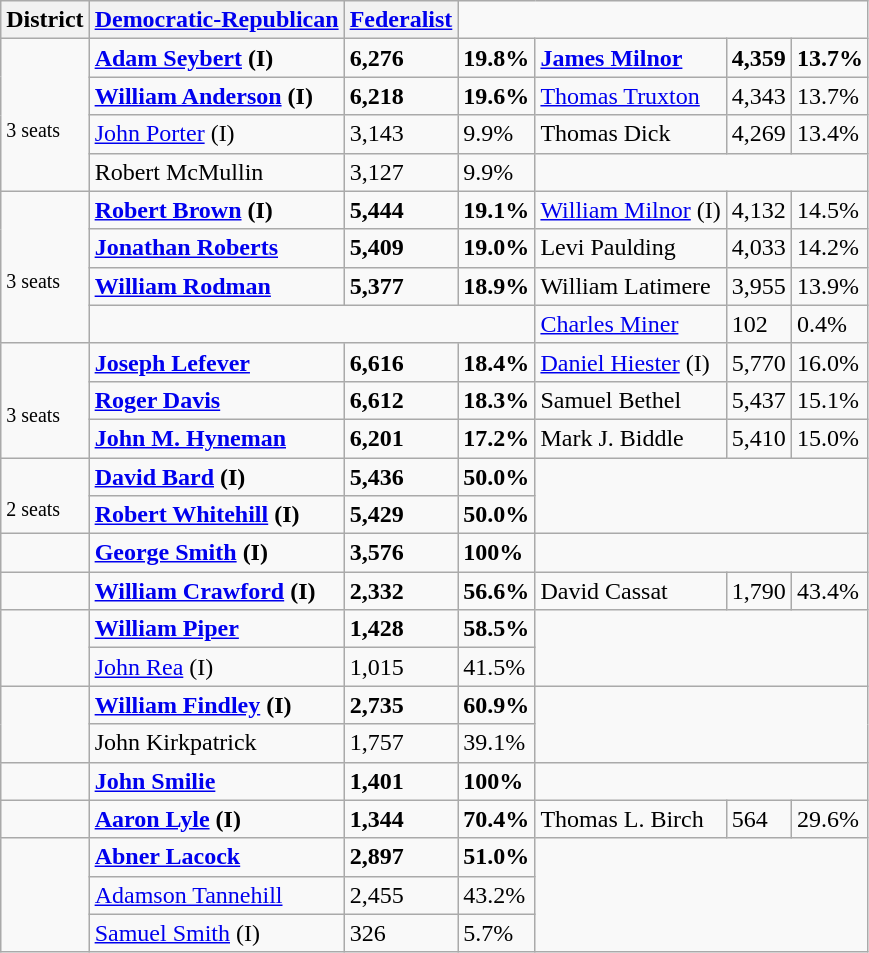<table class=wikitable>
<tr>
<th>District</th>
<th><a href='#'>Democratic-Republican</a></th>
<th><a href='#'>Federalist</a></th>
</tr>
<tr>
<td rowspan=4><br><small>3 seats</small></td>
<td><strong><a href='#'>Adam Seybert</a> (I)</strong></td>
<td><strong>6,276</strong></td>
<td><strong>19.8%</strong></td>
<td><strong><a href='#'>James Milnor</a></strong></td>
<td><strong>4,359</strong></td>
<td><strong>13.7%</strong></td>
</tr>
<tr>
<td><strong><a href='#'>William Anderson</a> (I)</strong></td>
<td><strong>6,218</strong></td>
<td><strong>19.6%</strong></td>
<td><a href='#'>Thomas Truxton</a></td>
<td>4,343</td>
<td>13.7%</td>
</tr>
<tr>
<td><a href='#'>John Porter</a> (I)</td>
<td>3,143</td>
<td>9.9%</td>
<td>Thomas Dick</td>
<td>4,269</td>
<td>13.4%</td>
</tr>
<tr>
<td>Robert McMullin</td>
<td>3,127</td>
<td>9.9%</td>
<td colspan=3></td>
</tr>
<tr>
<td rowspan=4><br><small>3 seats</small></td>
<td><strong><a href='#'>Robert Brown</a> (I)</strong></td>
<td><strong>5,444</strong></td>
<td><strong>19.1%</strong></td>
<td><a href='#'>William Milnor</a> (I)</td>
<td>4,132</td>
<td>14.5%</td>
</tr>
<tr>
<td><strong><a href='#'>Jonathan Roberts</a></strong></td>
<td><strong>5,409</strong></td>
<td><strong>19.0%</strong></td>
<td>Levi Paulding</td>
<td>4,033</td>
<td>14.2%</td>
</tr>
<tr>
<td><strong><a href='#'>William Rodman</a></strong></td>
<td><strong>5,377</strong></td>
<td><strong>18.9%</strong></td>
<td>William Latimere</td>
<td>3,955</td>
<td>13.9%</td>
</tr>
<tr>
<td colspan=3></td>
<td><a href='#'>Charles Miner</a></td>
<td>102</td>
<td>0.4%</td>
</tr>
<tr>
<td rowspan=3><br><small>3 seats</small></td>
<td><strong><a href='#'>Joseph Lefever</a></strong></td>
<td><strong>6,616</strong></td>
<td><strong>18.4%</strong></td>
<td><a href='#'>Daniel Hiester</a> (I)</td>
<td>5,770</td>
<td>16.0%</td>
</tr>
<tr>
<td><strong><a href='#'>Roger Davis</a></strong></td>
<td><strong>6,612</strong></td>
<td><strong>18.3%</strong></td>
<td>Samuel Bethel</td>
<td>5,437</td>
<td>15.1%</td>
</tr>
<tr>
<td><strong><a href='#'>John M. Hyneman</a></strong></td>
<td><strong>6,201</strong></td>
<td><strong>17.2%</strong></td>
<td>Mark J. Biddle</td>
<td>5,410</td>
<td>15.0%</td>
</tr>
<tr>
<td rowspan=2><br><small>2 seats</small></td>
<td><strong><a href='#'>David Bard</a> (I)</strong></td>
<td><strong>5,436</strong></td>
<td><strong>50.0%</strong></td>
<td colspan=3 rowspan=2></td>
</tr>
<tr>
<td><strong><a href='#'>Robert Whitehill</a> (I)</strong></td>
<td><strong>5,429</strong></td>
<td><strong>50.0%</strong></td>
</tr>
<tr>
<td></td>
<td><strong><a href='#'>George Smith</a> (I)</strong></td>
<td><strong>3,576</strong></td>
<td><strong>100%</strong></td>
<td colspan=3></td>
</tr>
<tr>
<td></td>
<td><strong><a href='#'>William Crawford</a> (I)</strong></td>
<td><strong>2,332</strong></td>
<td><strong>56.6%</strong></td>
<td>David Cassat</td>
<td>1,790</td>
<td>43.4%</td>
</tr>
<tr>
<td rowspan=2></td>
<td><strong><a href='#'>William Piper</a></strong></td>
<td><strong>1,428</strong></td>
<td><strong>58.5%</strong></td>
<td colspan=3 rowspan=2></td>
</tr>
<tr>
<td><a href='#'>John Rea</a> (I)</td>
<td>1,015</td>
<td>41.5%</td>
</tr>
<tr>
<td rowspan=2></td>
<td><strong><a href='#'>William Findley</a> (I)</strong></td>
<td><strong>2,735</strong></td>
<td><strong>60.9%</strong></td>
<td colspan=3 rowspan=2></td>
</tr>
<tr>
<td>John Kirkpatrick</td>
<td>1,757</td>
<td>39.1%</td>
</tr>
<tr>
<td></td>
<td><strong><a href='#'>John Smilie</a></strong></td>
<td><strong>1,401</strong></td>
<td><strong>100%</strong></td>
<td colspan=3></td>
</tr>
<tr>
<td></td>
<td><strong><a href='#'>Aaron Lyle</a> (I)</strong></td>
<td><strong>1,344</strong></td>
<td><strong>70.4%</strong></td>
<td>Thomas L. Birch</td>
<td>564</td>
<td>29.6%</td>
</tr>
<tr>
<td rowspan=3></td>
<td><strong><a href='#'>Abner Lacock</a></strong></td>
<td><strong>2,897</strong></td>
<td><strong>51.0%</strong></td>
<td colspan=3 rowspan=3></td>
</tr>
<tr>
<td><a href='#'>Adamson Tannehill</a></td>
<td>2,455</td>
<td>43.2%</td>
</tr>
<tr>
<td><a href='#'>Samuel Smith</a> (I)</td>
<td>326</td>
<td>5.7%</td>
</tr>
</table>
